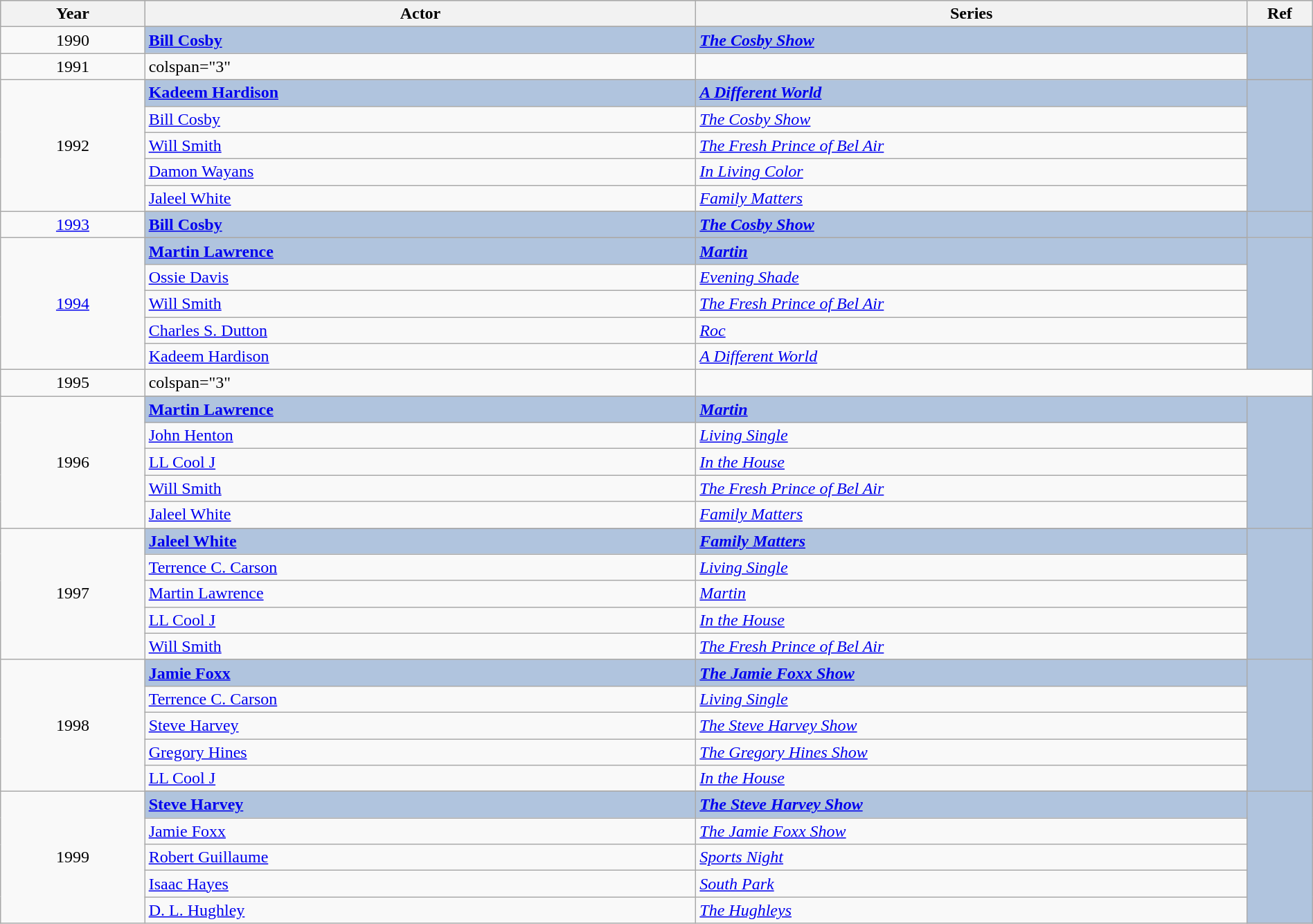<table class="wikitable" style="width:100%;">
<tr style="background:#bebebe;">
<th style="width:11%;">Year</th>
<th style="width:42%;">Actor</th>
<th style="width:42%;">Series</th>
<th style="width:5%;">Ref</th>
</tr>
<tr>
<td rowspan="2" align="center">1990</td>
</tr>
<tr style="background:#B0C4DE">
<td><strong><a href='#'>Bill Cosby</a></strong></td>
<td><strong><em><a href='#'>The Cosby Show</a></em></strong></td>
<td rowspan="2" align="center"></td>
</tr>
<tr>
<td align="center">1991</td>
<td>colspan="3" </td>
</tr>
<tr>
<td rowspan="6" align="center">1992</td>
</tr>
<tr style="background:#B0C4DE">
<td><strong><a href='#'>Kadeem Hardison</a></strong></td>
<td><strong><em><a href='#'>A Different World</a></em></strong></td>
<td rowspan="6" align="center"></td>
</tr>
<tr>
<td><a href='#'>Bill Cosby</a></td>
<td><em><a href='#'>The Cosby Show</a></em></td>
</tr>
<tr>
<td><a href='#'>Will Smith</a></td>
<td><em><a href='#'>The Fresh Prince of Bel Air</a></em></td>
</tr>
<tr>
<td><a href='#'>Damon Wayans</a></td>
<td><em><a href='#'>In Living Color</a></em></td>
</tr>
<tr>
<td><a href='#'>Jaleel White</a></td>
<td><em><a href='#'>Family Matters</a></em></td>
</tr>
<tr>
<td rowspan="2" align="center"><a href='#'>1993</a></td>
</tr>
<tr style="background:#B0C4DE">
<td><strong><a href='#'>Bill Cosby</a></strong></td>
<td><strong><em><a href='#'>The Cosby Show</a></em></strong></td>
<td rowspan="2" align="center"></td>
</tr>
<tr>
<td rowspan="6" align="center"><a href='#'>1994</a></td>
</tr>
<tr style="background:#B0C4DE">
<td><strong><a href='#'>Martin Lawrence</a></strong></td>
<td><strong><em><a href='#'>Martin</a></em></strong></td>
<td rowspan="5" align="center"></td>
</tr>
<tr>
<td><a href='#'>Ossie Davis</a></td>
<td><em><a href='#'>Evening Shade</a></em></td>
</tr>
<tr>
<td><a href='#'>Will Smith</a></td>
<td><em><a href='#'>The Fresh Prince of Bel Air</a></em></td>
</tr>
<tr>
<td><a href='#'>Charles S. Dutton</a></td>
<td><em><a href='#'>Roc</a></em></td>
</tr>
<tr>
<td><a href='#'>Kadeem Hardison</a></td>
<td><em><a href='#'>A Different World</a></em></td>
</tr>
<tr>
<td align="center">1995</td>
<td>colspan="3" </td>
</tr>
<tr>
<td rowspan="6" align="center">1996</td>
</tr>
<tr style="background:#B0C4DE">
<td><strong><a href='#'>Martin Lawrence</a></strong></td>
<td><strong><em><a href='#'>Martin</a></em></strong></td>
<td rowspan="6" align="center"></td>
</tr>
<tr>
<td><a href='#'>John Henton</a></td>
<td><em><a href='#'>Living Single</a></em></td>
</tr>
<tr>
<td><a href='#'>LL Cool J</a></td>
<td><em><a href='#'>In the House</a></em></td>
</tr>
<tr>
<td><a href='#'>Will Smith</a></td>
<td><em><a href='#'>The Fresh Prince of Bel Air</a></em></td>
</tr>
<tr>
<td><a href='#'>Jaleel White</a></td>
<td><em><a href='#'>Family Matters</a></em></td>
</tr>
<tr>
<td rowspan="6" align="center">1997</td>
</tr>
<tr style="background:#B0C4DE">
<td><strong><a href='#'>Jaleel White</a></strong></td>
<td><strong><em><a href='#'>Family Matters</a></em></strong></td>
<td rowspan="6" align="center"></td>
</tr>
<tr>
<td><a href='#'>Terrence C. Carson</a></td>
<td><em><a href='#'>Living Single</a></em></td>
</tr>
<tr>
<td><a href='#'>Martin Lawrence</a></td>
<td><em><a href='#'>Martin</a></em></td>
</tr>
<tr>
<td><a href='#'>LL Cool J</a></td>
<td><em><a href='#'>In the House</a></em></td>
</tr>
<tr>
<td><a href='#'>Will Smith</a></td>
<td><em><a href='#'>The Fresh Prince of Bel Air</a></em></td>
</tr>
<tr>
<td rowspan="6" align="center">1998</td>
</tr>
<tr style="background:#B0C4DE">
<td><strong><a href='#'>Jamie Foxx</a></strong></td>
<td><strong><em><a href='#'>The Jamie Foxx Show</a></em></strong></td>
<td rowspan="6" align="center"></td>
</tr>
<tr>
<td><a href='#'>Terrence C. Carson</a></td>
<td><em><a href='#'>Living Single</a></em></td>
</tr>
<tr>
<td><a href='#'>Steve Harvey</a></td>
<td><em><a href='#'>The Steve Harvey Show</a></em></td>
</tr>
<tr>
<td><a href='#'>Gregory Hines</a></td>
<td><em><a href='#'>The Gregory Hines Show</a></em></td>
</tr>
<tr>
<td><a href='#'>LL Cool J</a></td>
<td><em><a href='#'>In the House</a></em></td>
</tr>
<tr>
<td rowspan="6" align="center">1999</td>
</tr>
<tr style="background:#B0C4DE">
<td><strong><a href='#'>Steve Harvey</a></strong></td>
<td><strong><em><a href='#'>The Steve Harvey Show</a></em></strong></td>
<td rowspan="6" align="center"></td>
</tr>
<tr>
<td><a href='#'>Jamie Foxx</a></td>
<td><em><a href='#'>The Jamie Foxx Show</a></em></td>
</tr>
<tr>
<td><a href='#'>Robert Guillaume</a></td>
<td><em><a href='#'>Sports Night</a></em></td>
</tr>
<tr>
<td><a href='#'>Isaac Hayes</a></td>
<td><em><a href='#'>South Park</a></em></td>
</tr>
<tr>
<td><a href='#'>D. L. Hughley</a></td>
<td><em><a href='#'>The Hughleys</a></em></td>
</tr>
</table>
